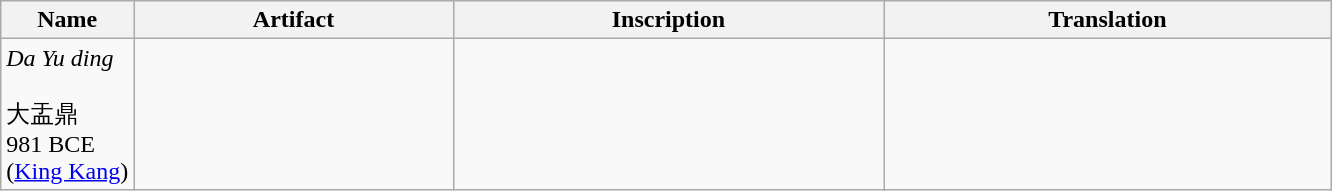<table class = "wikitable center">
<tr>
<th scope = "col" width = "10%">Name</th>
<th scope = "col">Artifact</th>
<th scope = "col">Inscription</th>
<th scope = "col">Translation</th>
</tr>
<tr>
<td><em>Da Yu ding</em><br><br>大盂鼎<br>981 BCE<br>(<a href='#'>King Kang</a>)</td>
<td></td>
<td></td>
<td></td>
</tr>
</table>
